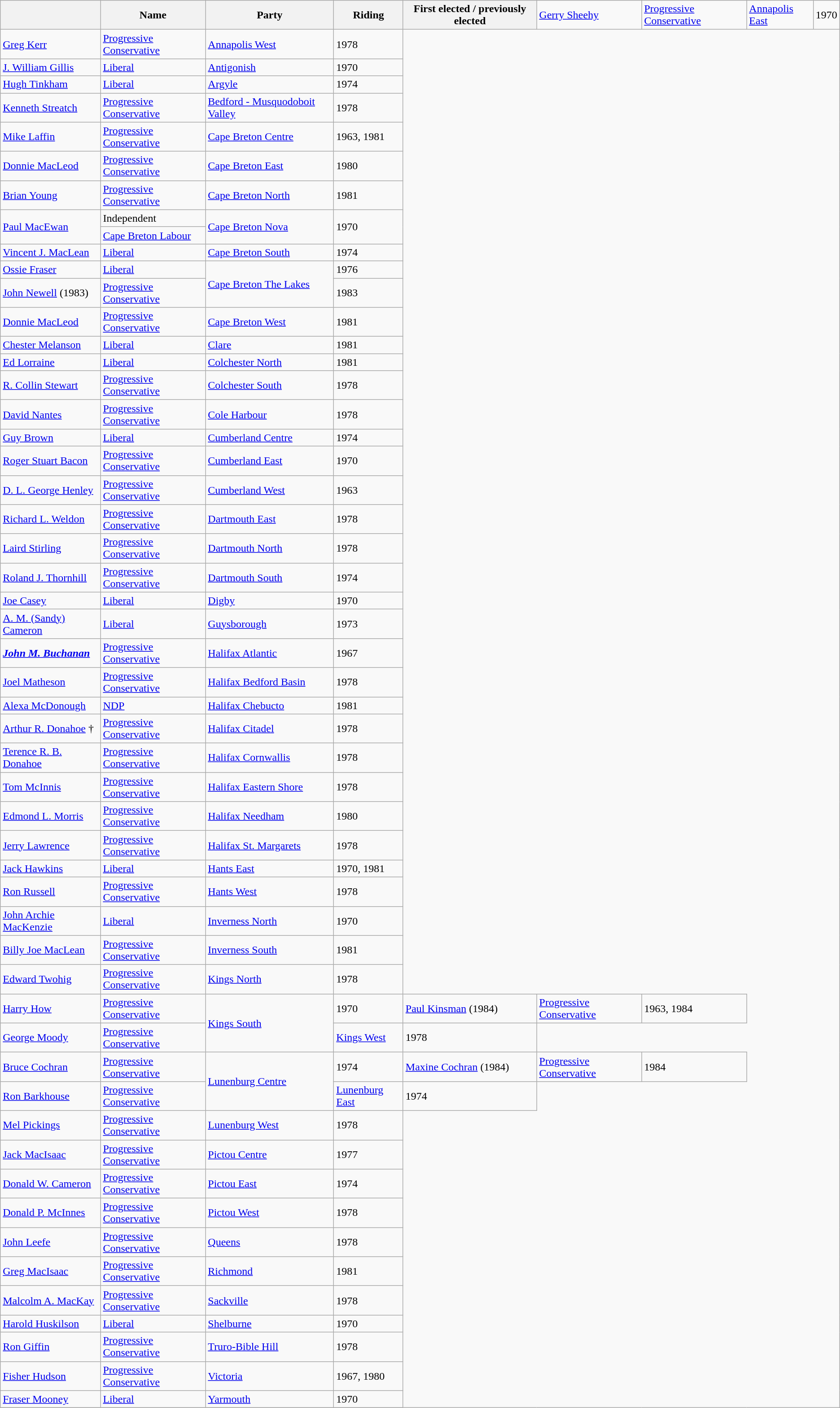<table class="wikitable sortable">
<tr>
<th></th>
<th>Name</th>
<th>Party</th>
<th>Riding</th>
<th>First elected / previously elected<br></th>
<td><a href='#'>Gerry Sheehy</a></td>
<td><a href='#'>Progressive Conservative</a></td>
<td><a href='#'>Annapolis East</a></td>
<td>1970</td>
</tr>
<tr>
<td><a href='#'>Greg Kerr</a></td>
<td><a href='#'>Progressive Conservative</a></td>
<td><a href='#'>Annapolis West</a></td>
<td>1978</td>
</tr>
<tr>
<td><a href='#'>J. William Gillis</a></td>
<td><a href='#'>Liberal</a></td>
<td><a href='#'>Antigonish</a></td>
<td>1970</td>
</tr>
<tr>
<td><a href='#'>Hugh Tinkham</a></td>
<td><a href='#'>Liberal</a></td>
<td><a href='#'>Argyle</a></td>
<td>1974</td>
</tr>
<tr>
<td><a href='#'>Kenneth Streatch</a></td>
<td><a href='#'>Progressive Conservative</a></td>
<td><a href='#'>Bedford - Musquodoboit Valley</a></td>
<td>1978</td>
</tr>
<tr>
<td><a href='#'>Mike Laffin</a></td>
<td><a href='#'>Progressive Conservative</a></td>
<td><a href='#'>Cape Breton Centre</a></td>
<td>1963, 1981</td>
</tr>
<tr>
<td><a href='#'>Donnie MacLeod</a></td>
<td><a href='#'>Progressive Conservative</a></td>
<td><a href='#'>Cape Breton East</a></td>
<td>1980</td>
</tr>
<tr>
<td><a href='#'>Brian Young</a></td>
<td><a href='#'>Progressive Conservative</a></td>
<td><a href='#'>Cape Breton North</a></td>
<td>1981</td>
</tr>
<tr>
<td rowspan="2"><a href='#'>Paul MacEwan</a></td>
<td>Independent</td>
<td rowspan="2"><a href='#'>Cape Breton Nova</a></td>
<td rowspan="2">1970</td>
</tr>
<tr>
<td><a href='#'>Cape Breton Labour</a></td>
</tr>
<tr>
<td><a href='#'>Vincent J. MacLean</a></td>
<td><a href='#'>Liberal</a></td>
<td><a href='#'>Cape Breton South</a></td>
<td>1974</td>
</tr>
<tr>
<td><a href='#'>Ossie Fraser</a></td>
<td><a href='#'>Liberal</a></td>
<td rowspan="2"><a href='#'>Cape Breton The Lakes</a></td>
<td>1976</td>
</tr>
<tr>
<td><a href='#'>John Newell</a> (1983)</td>
<td><a href='#'>Progressive Conservative</a></td>
<td>1983</td>
</tr>
<tr>
<td><a href='#'>Donnie MacLeod</a></td>
<td><a href='#'>Progressive Conservative</a></td>
<td><a href='#'>Cape Breton West</a></td>
<td>1981</td>
</tr>
<tr>
<td><a href='#'>Chester Melanson</a></td>
<td><a href='#'>Liberal</a></td>
<td><a href='#'>Clare</a></td>
<td>1981</td>
</tr>
<tr>
<td><a href='#'>Ed Lorraine</a></td>
<td><a href='#'>Liberal</a></td>
<td><a href='#'>Colchester North</a></td>
<td>1981</td>
</tr>
<tr>
<td><a href='#'>R. Collin Stewart</a></td>
<td><a href='#'>Progressive Conservative</a></td>
<td><a href='#'>Colchester South</a></td>
<td>1978</td>
</tr>
<tr>
<td><a href='#'>David Nantes</a></td>
<td><a href='#'>Progressive Conservative</a></td>
<td><a href='#'>Cole Harbour</a></td>
<td>1978</td>
</tr>
<tr>
<td><a href='#'>Guy Brown</a></td>
<td><a href='#'>Liberal</a></td>
<td><a href='#'>Cumberland Centre</a></td>
<td>1974</td>
</tr>
<tr>
<td><a href='#'>Roger Stuart Bacon</a></td>
<td><a href='#'>Progressive Conservative</a></td>
<td><a href='#'>Cumberland East</a></td>
<td>1970</td>
</tr>
<tr>
<td><a href='#'>D. L. George Henley</a></td>
<td><a href='#'>Progressive Conservative</a></td>
<td><a href='#'>Cumberland West</a></td>
<td>1963</td>
</tr>
<tr>
<td><a href='#'>Richard L. Weldon</a></td>
<td><a href='#'>Progressive Conservative</a></td>
<td><a href='#'>Dartmouth East</a></td>
<td>1978</td>
</tr>
<tr>
<td><a href='#'>Laird Stirling</a></td>
<td><a href='#'>Progressive Conservative</a></td>
<td><a href='#'>Dartmouth North</a></td>
<td>1978</td>
</tr>
<tr>
<td><a href='#'>Roland J. Thornhill</a></td>
<td><a href='#'>Progressive Conservative</a></td>
<td><a href='#'>Dartmouth South</a></td>
<td>1974</td>
</tr>
<tr>
<td><a href='#'>Joe Casey</a></td>
<td><a href='#'>Liberal</a></td>
<td><a href='#'>Digby</a></td>
<td>1970</td>
</tr>
<tr>
<td><a href='#'>A. M. (Sandy) Cameron</a></td>
<td><a href='#'>Liberal</a></td>
<td><a href='#'>Guysborough</a></td>
<td>1973</td>
</tr>
<tr>
<td><strong><em><a href='#'>John M. Buchanan</a></em></strong></td>
<td><a href='#'>Progressive Conservative</a></td>
<td><a href='#'>Halifax Atlantic</a></td>
<td>1967</td>
</tr>
<tr>
<td><a href='#'>Joel Matheson</a></td>
<td><a href='#'>Progressive Conservative</a></td>
<td><a href='#'>Halifax Bedford Basin</a></td>
<td>1978</td>
</tr>
<tr>
<td><a href='#'>Alexa McDonough</a></td>
<td><a href='#'>NDP</a></td>
<td><a href='#'>Halifax Chebucto</a></td>
<td>1981</td>
</tr>
<tr>
<td><a href='#'>Arthur R. Donahoe</a> †</td>
<td><a href='#'>Progressive Conservative</a></td>
<td><a href='#'>Halifax Citadel</a></td>
<td>1978</td>
</tr>
<tr>
<td><a href='#'>Terence R. B. Donahoe</a></td>
<td><a href='#'>Progressive Conservative</a></td>
<td><a href='#'>Halifax Cornwallis</a></td>
<td>1978</td>
</tr>
<tr>
<td><a href='#'>Tom McInnis</a></td>
<td><a href='#'>Progressive Conservative</a></td>
<td><a href='#'>Halifax Eastern Shore</a></td>
<td>1978</td>
</tr>
<tr>
<td><a href='#'>Edmond L. Morris</a></td>
<td><a href='#'>Progressive Conservative</a></td>
<td><a href='#'>Halifax Needham</a></td>
<td>1980</td>
</tr>
<tr>
<td><a href='#'>Jerry Lawrence</a></td>
<td><a href='#'>Progressive Conservative</a></td>
<td><a href='#'>Halifax St. Margarets</a></td>
<td>1978</td>
</tr>
<tr>
<td><a href='#'>Jack Hawkins</a></td>
<td><a href='#'>Liberal</a></td>
<td><a href='#'>Hants East</a></td>
<td>1970, 1981</td>
</tr>
<tr>
<td><a href='#'>Ron Russell</a></td>
<td><a href='#'>Progressive Conservative</a></td>
<td><a href='#'>Hants West</a></td>
<td>1978</td>
</tr>
<tr>
<td><a href='#'>John Archie MacKenzie</a></td>
<td><a href='#'>Liberal</a></td>
<td><a href='#'>Inverness North</a></td>
<td>1970</td>
</tr>
<tr>
<td><a href='#'>Billy Joe MacLean</a></td>
<td><a href='#'>Progressive Conservative</a></td>
<td><a href='#'>Inverness South</a></td>
<td>1981</td>
</tr>
<tr>
<td><a href='#'>Edward Twohig</a></td>
<td><a href='#'>Progressive Conservative</a></td>
<td><a href='#'>Kings North</a></td>
<td>1978</td>
</tr>
<tr>
<td><a href='#'>Harry How</a></td>
<td><a href='#'>Progressive Conservative</a></td>
<td rowspan="2"><a href='#'>Kings South</a></td>
<td>1970<br></td>
<td><a href='#'>Paul Kinsman</a> (1984)</td>
<td><a href='#'>Progressive Conservative</a></td>
<td>1963, 1984</td>
</tr>
<tr>
<td><a href='#'>George Moody</a></td>
<td><a href='#'>Progressive Conservative</a></td>
<td><a href='#'>Kings West</a></td>
<td>1978</td>
</tr>
<tr>
<td><a href='#'>Bruce Cochran</a></td>
<td><a href='#'>Progressive Conservative</a></td>
<td rowspan="2"><a href='#'>Lunenburg Centre</a></td>
<td>1974<br></td>
<td><a href='#'>Maxine Cochran</a> (1984)</td>
<td><a href='#'>Progressive Conservative</a></td>
<td>1984</td>
</tr>
<tr>
<td><a href='#'>Ron Barkhouse</a></td>
<td><a href='#'>Progressive Conservative</a></td>
<td><a href='#'>Lunenburg East</a></td>
<td>1974</td>
</tr>
<tr>
<td><a href='#'>Mel Pickings</a></td>
<td><a href='#'>Progressive Conservative</a></td>
<td><a href='#'>Lunenburg West</a></td>
<td>1978</td>
</tr>
<tr>
<td><a href='#'>Jack MacIsaac</a></td>
<td><a href='#'>Progressive Conservative</a></td>
<td><a href='#'>Pictou Centre</a></td>
<td>1977</td>
</tr>
<tr>
<td><a href='#'>Donald W. Cameron</a></td>
<td><a href='#'>Progressive Conservative</a></td>
<td><a href='#'>Pictou East</a></td>
<td>1974</td>
</tr>
<tr>
<td><a href='#'>Donald P. McInnes</a></td>
<td><a href='#'>Progressive Conservative</a></td>
<td><a href='#'>Pictou West</a></td>
<td>1978</td>
</tr>
<tr>
<td><a href='#'>John Leefe</a></td>
<td><a href='#'>Progressive Conservative</a></td>
<td><a href='#'>Queens</a></td>
<td>1978</td>
</tr>
<tr>
<td><a href='#'>Greg MacIsaac</a></td>
<td><a href='#'>Progressive Conservative</a></td>
<td><a href='#'>Richmond</a></td>
<td>1981</td>
</tr>
<tr>
<td><a href='#'>Malcolm A. MacKay</a></td>
<td><a href='#'>Progressive Conservative</a></td>
<td><a href='#'>Sackville</a></td>
<td>1978</td>
</tr>
<tr>
<td><a href='#'>Harold Huskilson</a></td>
<td><a href='#'>Liberal</a></td>
<td><a href='#'>Shelburne</a></td>
<td>1970</td>
</tr>
<tr>
<td><a href='#'>Ron Giffin</a></td>
<td><a href='#'>Progressive Conservative</a></td>
<td><a href='#'>Truro-Bible Hill</a></td>
<td>1978</td>
</tr>
<tr>
<td><a href='#'>Fisher Hudson</a></td>
<td><a href='#'>Progressive Conservative</a></td>
<td><a href='#'>Victoria</a></td>
<td>1967, 1980</td>
</tr>
<tr>
<td><a href='#'>Fraser Mooney</a></td>
<td><a href='#'>Liberal</a></td>
<td><a href='#'>Yarmouth</a></td>
<td>1970</td>
</tr>
<tr>
</tr>
</table>
